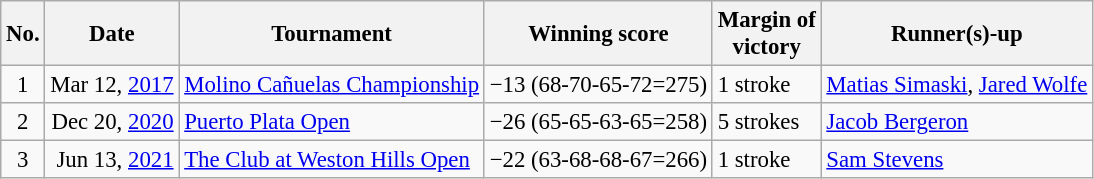<table class="wikitable" style="font-size:95%;">
<tr>
<th>No.</th>
<th>Date</th>
<th>Tournament</th>
<th>Winning score</th>
<th>Margin of<br>victory</th>
<th>Runner(s)-up</th>
</tr>
<tr>
<td align=center>1</td>
<td align=right>Mar 12, <a href='#'>2017</a></td>
<td><a href='#'>Molino Cañuelas Championship</a></td>
<td>−13 (68-70-65-72=275)</td>
<td>1 stroke</td>
<td> <a href='#'>Matias Simaski</a>,  <a href='#'>Jared Wolfe</a></td>
</tr>
<tr>
<td align=center>2</td>
<td align=right>Dec 20, <a href='#'>2020</a></td>
<td><a href='#'>Puerto Plata Open</a></td>
<td>−26 (65-65-63-65=258)</td>
<td>5 strokes</td>
<td> <a href='#'>Jacob Bergeron</a></td>
</tr>
<tr>
<td align=center>3</td>
<td align=right>Jun 13, <a href='#'>2021</a></td>
<td><a href='#'>The Club at Weston Hills Open</a></td>
<td>−22 (63-68-68-67=266)</td>
<td>1 stroke</td>
<td> <a href='#'>Sam Stevens</a></td>
</tr>
</table>
